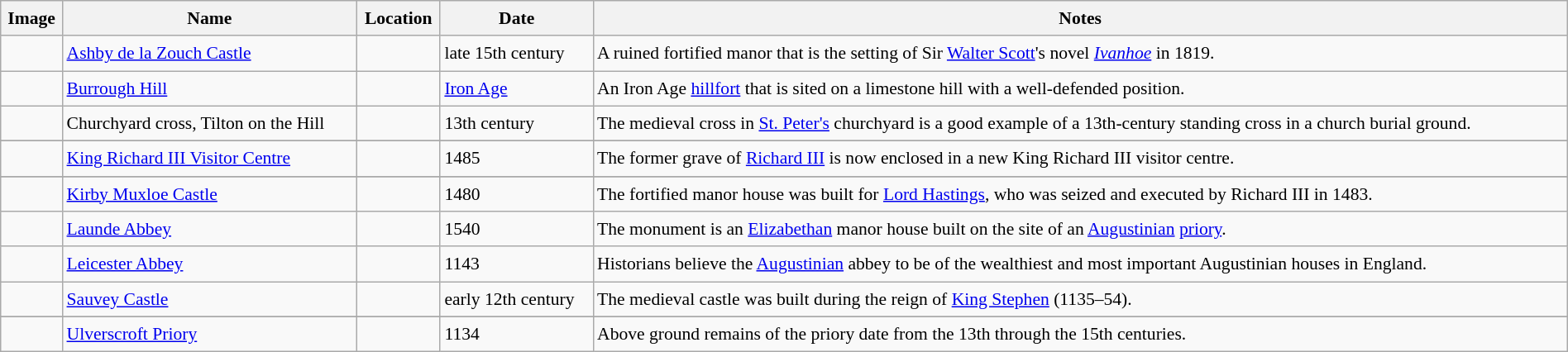<table class="wikitable sortable" style="font-size: 90%;width:100%;border:0px;text-align:left;line-height:150%;">
<tr>
<th class="unsortable">Image</th>
<th>Name</th>
<th>Location</th>
<th>Date</th>
<th class="unsortable">Notes</th>
</tr>
<tr>
<td></td>
<td><a href='#'>Ashby de la Zouch Castle</a></td>
<td></td>
<td>late 15th century</td>
<td>A ruined fortified manor that is the setting of Sir <a href='#'>Walter Scott</a>'s novel <em><a href='#'>Ivanhoe</a></em> in 1819.</td>
</tr>
<tr>
<td></td>
<td><a href='#'>Burrough Hill</a></td>
<td></td>
<td><a href='#'>Iron Age</a></td>
<td>An Iron Age <a href='#'>hillfort</a> that is sited on a limestone hill with a well-defended position.</td>
</tr>
<tr>
<td></td>
<td>Churchyard cross, Tilton on the Hill</td>
<td></td>
<td>13th century</td>
<td>The medieval cross in <a href='#'>St. Peter's</a> churchyard is a good example of a 13th-century standing cross in a church burial ground.</td>
</tr>
<tr>
</tr>
<tr>
<td></td>
<td><a href='#'>King Richard III Visitor Centre</a></td>
<td><br></td>
<td>1485</td>
<td>The former grave of <a href='#'>Richard III</a> is now enclosed in a new King Richard III visitor centre.</td>
</tr>
<tr>
</tr>
<tr>
<td></td>
<td><a href='#'>Kirby Muxloe Castle</a></td>
<td></td>
<td>1480</td>
<td>The fortified manor house was built for <a href='#'>
Lord Hastings</a>, who was seized and executed by Richard III in 1483.</td>
</tr>
<tr>
<td></td>
<td><a href='#'>Launde Abbey</a></td>
<td></td>
<td>1540</td>
<td>The monument is an <a href='#'>Elizabethan</a> manor house built on the site of an <a href='#'>Augustinian</a> <a href='#'>priory</a>.</td>
</tr>
<tr>
<td></td>
<td><a href='#'>Leicester Abbey</a></td>
<td></td>
<td>1143</td>
<td>Historians believe the <a href='#'>Augustinian</a> abbey to be of the wealthiest and most important Augustinian houses in England.</td>
</tr>
<tr>
<td></td>
<td><a href='#'>Sauvey Castle</a></td>
<td></td>
<td>early 12th century</td>
<td>The medieval castle was built during the reign of <a href='#'>King Stephen</a> (1135–54).</td>
</tr>
<tr>
</tr>
<tr>
<td></td>
<td><a href='#'>Ulverscroft Priory</a></td>
<td></td>
<td>1134</td>
<td>Above ground remains of the priory date from the 13th through the 15th centuries.</td>
</tr>
<tr>
</tr>
</table>
